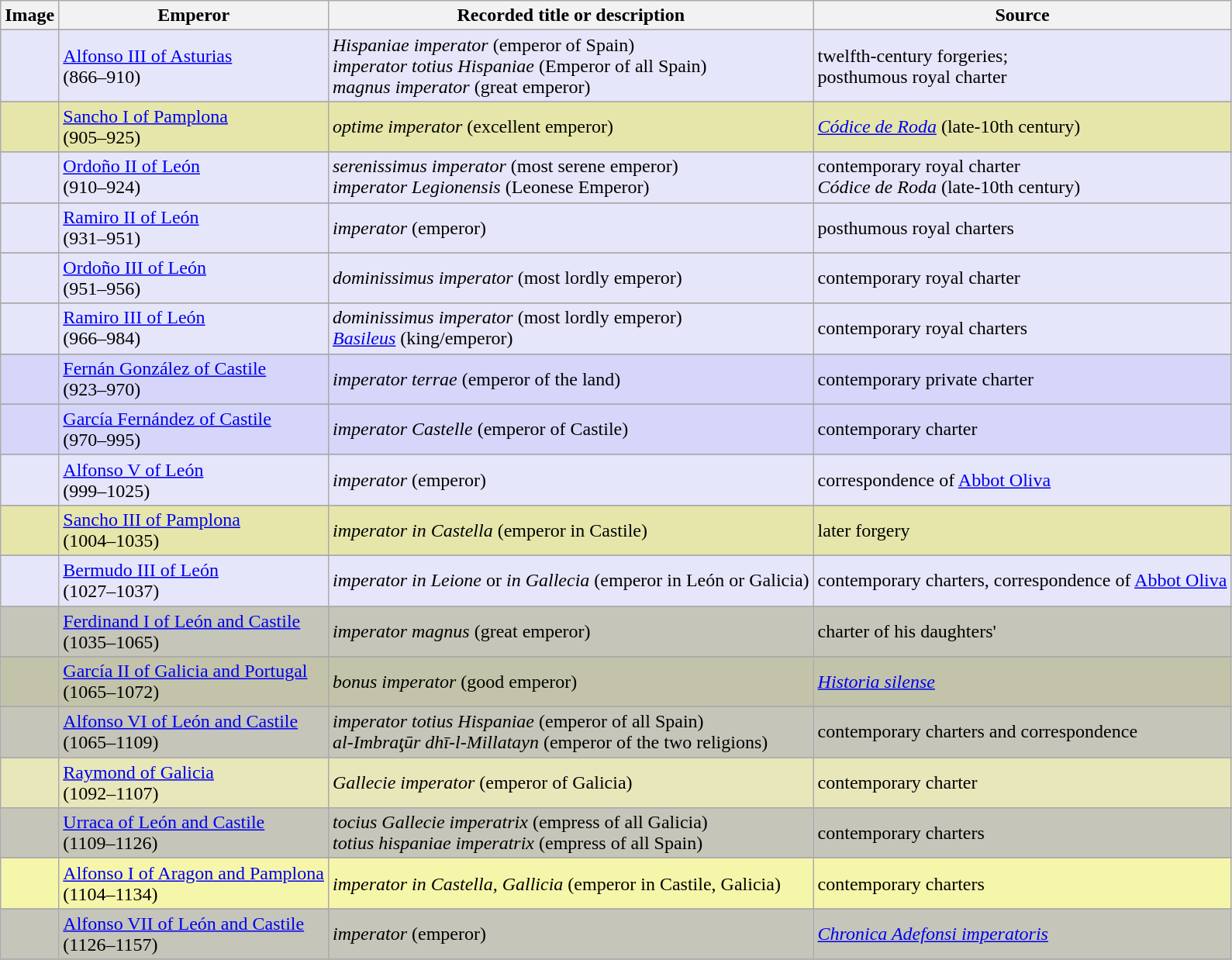<table class="wikitable">
<tr>
<th>Image</th>
<th>Emperor</th>
<th>Recorded title or description</th>
<th>Source</th>
</tr>
<tr>
</tr>
<tr bgcolor=#E6E6FA>
<td></td>
<td><a href='#'>Alfonso III of Asturias</a><br> (866–910)</td>
<td><em>Hispaniae imperator</em> (emperor of Spain)<br> <em>imperator totius Hispaniae</em> (Emperor of all Spain)<br> <em>magnus imperator</em> (great emperor)</td>
<td>twelfth-century forgeries;<br> posthumous royal charter</td>
</tr>
<tr>
</tr>
<tr bgcolor=#E6E6AA>
<td></td>
<td><a href='#'>Sancho I of Pamplona</a><br> (905–925)</td>
<td><em>optime imperator</em> (excellent emperor)</td>
<td><em><a href='#'>Códice de Roda</a></em> (late-10th century)</td>
</tr>
<tr>
</tr>
<tr bgcolor=#E6E6FA>
<td></td>
<td><a href='#'>Ordoño II of León</a><br> (910–924)</td>
<td><em>serenissimus imperator</em> (most serene emperor)<br> <em>imperator Legionensis</em> (Leonese Emperor)</td>
<td>contemporary royal charter<br> <em>Códice de Roda</em> (late-10th century)</td>
</tr>
<tr>
</tr>
<tr bgcolor=#E6E6FA>
<td></td>
<td><a href='#'>Ramiro II of León</a><br> (931–951)</td>
<td><em>imperator</em> (emperor)</td>
<td>posthumous royal charters</td>
</tr>
<tr>
</tr>
<tr bgcolor=#E6E6FA>
<td></td>
<td><a href='#'>Ordoño III of León</a><br> (951–956)</td>
<td><em>dominissimus imperator</em> (most lordly emperor)</td>
<td>contemporary royal charter</td>
</tr>
<tr>
</tr>
<tr bgcolor=#E6E6FA>
<td></td>
<td><a href='#'>Ramiro III of León</a><br> (966–984)</td>
<td><em>dominissimus imperator</em> (most lordly emperor)<br> <em><a href='#'>Basileus</a></em> (king/emperor)</td>
<td>contemporary royal charters</td>
</tr>
<tr>
</tr>
<tr bgcolor=#D6D6FA>
<td></td>
<td><a href='#'>Fernán González of Castile</a><br> (923–970)</td>
<td><em>imperator terrae</em> (emperor of the land)</td>
<td>contemporary private charter</td>
</tr>
<tr>
</tr>
<tr bgcolor=#D6D6FA>
<td></td>
<td><a href='#'>García Fernández of Castile</a><br> (970–995)</td>
<td><em>imperator Castelle</em> (emperor of Castile)</td>
<td>contemporary charter</td>
</tr>
<tr>
</tr>
<tr bgcolor=#E6E6FA>
<td></td>
<td><a href='#'>Alfonso V of León</a><br>(999–1025)</td>
<td><em> imperator</em> (emperor)</td>
<td>correspondence of <a href='#'>Abbot Oliva</a></td>
</tr>
<tr>
</tr>
<tr bgcolor=#E6E6AA>
<td></td>
<td><a href='#'>Sancho III of Pamplona</a><br> (1004–1035)</td>
<td><em>imperator in Castella</em> (emperor in Castile)</td>
<td>later forgery</td>
</tr>
<tr>
</tr>
<tr bgcolor=#E6E6FA>
<td></td>
<td><a href='#'>Bermudo III of León</a><br> (1027–1037)</td>
<td><em> imperator in Leione</em> or <em>in Gallecia</em> (emperor in León or Galicia)</td>
<td>contemporary charters, correspondence of <a href='#'>Abbot Oliva</a></td>
</tr>
<tr>
</tr>
<tr bgcolor=#C5C5BA>
<td></td>
<td><a href='#'>Ferdinand I of León and Castile</a><br> (1035–1065)</td>
<td><em>imperator magnus</em> (great emperor)</td>
<td>charter of his daughters'</td>
</tr>
<tr>
</tr>
<tr bgcolor=#C3C3AA>
<td></td>
<td><a href='#'>García II of Galicia and Portugal</a><br> (1065–1072)</td>
<td><em>bonus imperator</em> (good emperor)</td>
<td><em><a href='#'>Historia silense</a></em></td>
</tr>
<tr>
</tr>
<tr bgcolor=#C5C5BA>
<td></td>
<td><a href='#'>Alfonso VI of León and Castile</a><br> (1065–1109)</td>
<td><em>imperator totius Hispaniae</em> (emperor of all Spain)<br> <em>al-Imbraţūr dhī-l-Millatayn</em> (emperor of the two religions)</td>
<td>contemporary charters and correspondence</td>
</tr>
<tr>
</tr>
<tr bgcolor=#E7E7BA>
<td></td>
<td><a href='#'>Raymond of Galicia</a><br> (1092–1107)</td>
<td><em>Gallecie imperator</em> (emperor of Galicia)</td>
<td>contemporary charter</td>
</tr>
<tr>
</tr>
<tr bgcolor=#C5C5BA>
<td></td>
<td><a href='#'>Urraca of León and Castile</a><br> (1109–1126)</td>
<td><em>tocius Gallecie imperatrix</em> (empress of all Galicia)<br> <em>totius hispaniae imperatrix</em> (empress of all Spain)</td>
<td>contemporary charters</td>
</tr>
<tr>
</tr>
<tr bgcolor=#F6F6AA>
<td></td>
<td><a href='#'>Alfonso I of Aragon and Pamplona</a><br> (1104–1134)</td>
<td><em>imperator in Castella, Gallicia</em> (emperor in Castile, Galicia)</td>
<td>contemporary charters</td>
</tr>
<tr>
</tr>
<tr bgcolor=#C5C5BA>
<td></td>
<td><a href='#'>Alfonso VII of León and Castile</a><br> (1126–1157)</td>
<td><em>imperator</em> (emperor)</td>
<td><em><a href='#'>Chronica Adefonsi imperatoris</a></em></td>
</tr>
<tr>
</tr>
</table>
